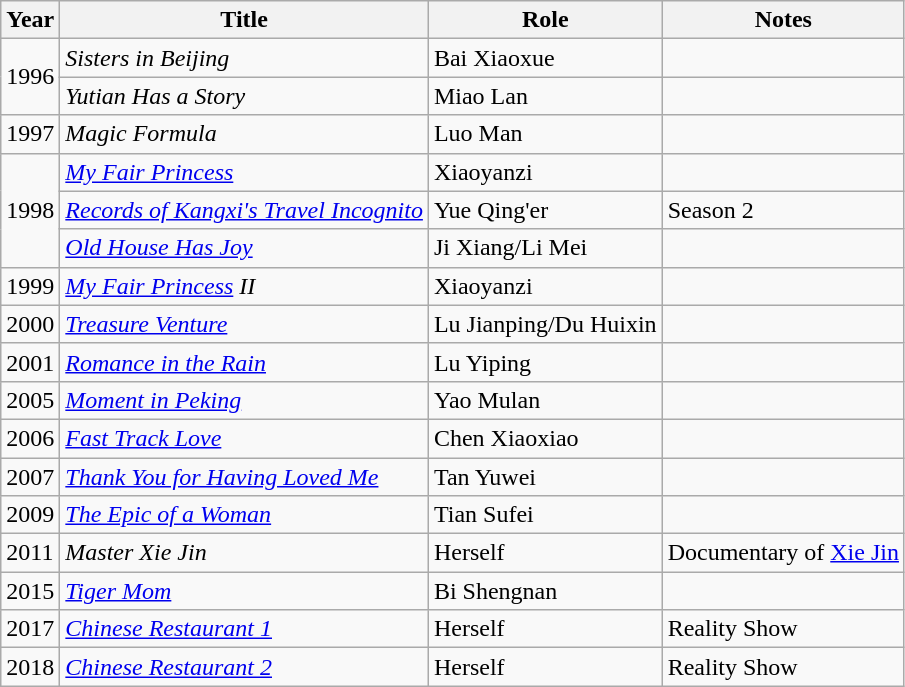<table class="wikitable sortable">
<tr>
<th>Year</th>
<th>Title</th>
<th>Role</th>
<th scope="col" class="unsortable">Notes</th>
</tr>
<tr>
<td rowspan="2">1996</td>
<td><em>Sisters in Beijing</em></td>
<td>Bai Xiaoxue</td>
<td></td>
</tr>
<tr>
<td><em>Yutian Has a Story</em></td>
<td>Miao Lan</td>
<td></td>
</tr>
<tr>
<td rowspan="1">1997</td>
<td><em>Magic Formula</em></td>
<td>Luo Man</td>
<td></td>
</tr>
<tr>
<td rowspan="3">1998</td>
<td><em><a href='#'>My Fair Princess</a></em></td>
<td>Xiaoyanzi</td>
<td></td>
</tr>
<tr>
<td><em><a href='#'>Records of Kangxi's Travel Incognito</a></em></td>
<td>Yue Qing'er</td>
<td>Season 2</td>
</tr>
<tr>
<td><em><a href='#'>Old House Has Joy</a></em></td>
<td>Ji Xiang/Li Mei</td>
<td></td>
</tr>
<tr>
<td>1999</td>
<td><em><a href='#'>My Fair Princess</a> II</em></td>
<td>Xiaoyanzi</td>
<td></td>
</tr>
<tr>
<td>2000</td>
<td><em><a href='#'>Treasure Venture</a></em></td>
<td>Lu Jianping/Du Huixin</td>
<td></td>
</tr>
<tr>
<td>2001</td>
<td><em><a href='#'>Romance in the Rain</a></em></td>
<td>Lu Yiping</td>
<td></td>
</tr>
<tr>
<td>2005</td>
<td><em><a href='#'>Moment in Peking</a></em></td>
<td>Yao Mulan</td>
<td></td>
</tr>
<tr>
<td>2006</td>
<td><em><a href='#'>Fast Track Love</a></em></td>
<td>Chen Xiaoxiao</td>
<td></td>
</tr>
<tr>
<td>2007</td>
<td><em><a href='#'>Thank You for Having Loved Me</a></em></td>
<td>Tan Yuwei</td>
<td></td>
</tr>
<tr>
<td>2009</td>
<td><em><a href='#'>The Epic of a Woman</a></em></td>
<td>Tian Sufei</td>
<td></td>
</tr>
<tr>
<td>2011</td>
<td><em>Master Xie Jin</em></td>
<td>Herself</td>
<td>Documentary of <a href='#'>Xie Jin</a></td>
</tr>
<tr>
<td>2015</td>
<td><em><a href='#'>Tiger Mom</a></em></td>
<td>Bi Shengnan</td>
<td></td>
</tr>
<tr>
<td>2017</td>
<td><em><a href='#'>Chinese Restaurant 1</a></em></td>
<td>Herself</td>
<td>Reality Show</td>
</tr>
<tr>
<td>2018</td>
<td><em><a href='#'>Chinese Restaurant 2</a></em></td>
<td>Herself</td>
<td>Reality Show</td>
</tr>
</table>
